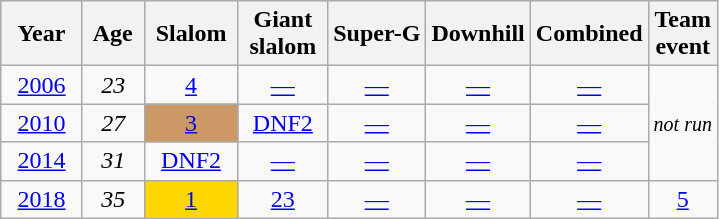<table class=wikitable style="text-align:center">
<tr>
<th>  Year  </th>
<th> Age </th>
<th> Slalom </th>
<th> Giant <br> slalom </th>
<th>Super-G</th>
<th>Downhill</th>
<th>Combined</th>
<th>Team<br>event</th>
</tr>
<tr>
<td><a href='#'>2006</a></td>
<td><em>23</em></td>
<td><a href='#'>4</a></td>
<td><a href='#'>—</a></td>
<td><a href='#'>—</a></td>
<td><a href='#'>—</a></td>
<td><a href='#'>—</a></td>
<td rowspan=3><em><small>not run</small></em></td>
</tr>
<tr>
<td><a href='#'>2010</a></td>
<td><em>27</em></td>
<td style="background:#c96;"><a href='#'>3</a></td>
<td><a href='#'>DNF2</a></td>
<td><a href='#'>—</a></td>
<td><a href='#'>—</a></td>
<td><a href='#'>—</a></td>
</tr>
<tr>
<td><a href='#'>2014</a></td>
<td><em>31</em></td>
<td><a href='#'>DNF2</a></td>
<td><a href='#'>—</a></td>
<td><a href='#'>—</a></td>
<td><a href='#'>—</a></td>
<td><a href='#'>—</a></td>
</tr>
<tr>
<td><a href='#'>2018</a></td>
<td><em>35</em></td>
<td style="background:gold;"><a href='#'>1</a></td>
<td><a href='#'>23</a></td>
<td><a href='#'>—</a></td>
<td><a href='#'>—</a></td>
<td><a href='#'>—</a></td>
<td><a href='#'>5</a></td>
</tr>
</table>
